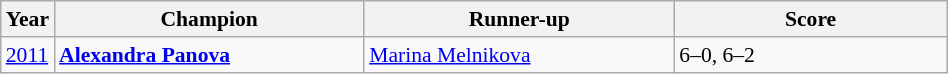<table class="wikitable" style="font-size:90%">
<tr>
<th>Year</th>
<th width="200">Champion</th>
<th width="200">Runner-up</th>
<th width="175">Score</th>
</tr>
<tr>
<td><a href='#'>2011</a></td>
<td> <strong><a href='#'>Alexandra Panova</a></strong></td>
<td> <a href='#'>Marina Melnikova</a></td>
<td>6–0, 6–2</td>
</tr>
</table>
